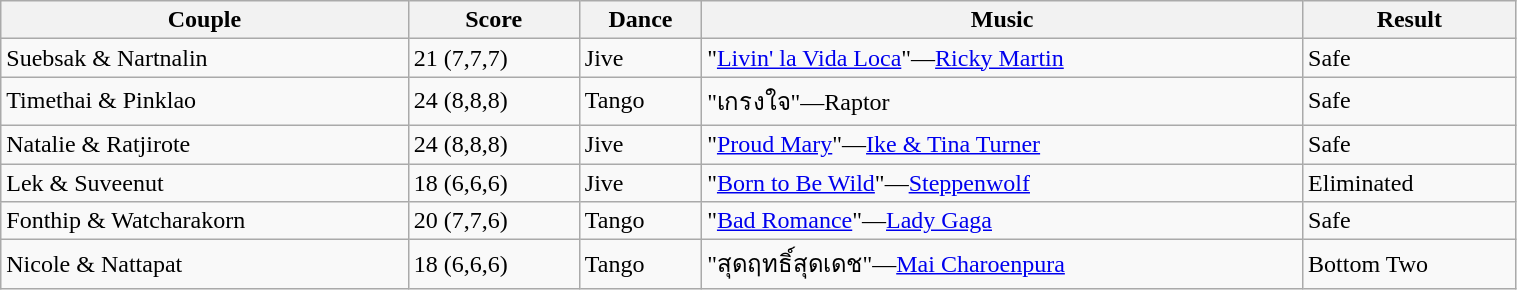<table class="wikitable" style="width:80%;">
<tr>
<th>Couple</th>
<th>Score</th>
<th>Dance</th>
<th>Music</th>
<th>Result</th>
</tr>
<tr>
<td>Suebsak & Nartnalin</td>
<td>21 (7,7,7)</td>
<td>Jive</td>
<td>"<a href='#'>Livin' la Vida Loca</a>"—<a href='#'>Ricky Martin</a></td>
<td>Safe</td>
</tr>
<tr>
<td>Timethai & Pinklao</td>
<td>24 (8,8,8)</td>
<td>Tango</td>
<td>"เกรงใจ"—Raptor</td>
<td>Safe</td>
</tr>
<tr>
<td>Natalie & Ratjirote</td>
<td>24 (8,8,8)</td>
<td>Jive</td>
<td>"<a href='#'>Proud Mary</a>"—<a href='#'>Ike & Tina Turner</a></td>
<td>Safe</td>
</tr>
<tr>
<td>Lek & Suveenut</td>
<td>18 (6,6,6)</td>
<td>Jive</td>
<td>"<a href='#'>Born to Be Wild</a>"—<a href='#'>Steppenwolf</a></td>
<td>Eliminated</td>
</tr>
<tr>
<td>Fonthip & Watcharakorn</td>
<td>20 (7,7,6)</td>
<td>Tango</td>
<td>"<a href='#'>Bad Romance</a>"—<a href='#'>Lady Gaga</a></td>
<td>Safe</td>
</tr>
<tr>
<td>Nicole & Nattapat</td>
<td>18 (6,6,6)</td>
<td>Tango</td>
<td>"สุดฤทธิ์สุดเดช"—<a href='#'>Mai Charoenpura</a></td>
<td>Bottom Two</td>
</tr>
</table>
